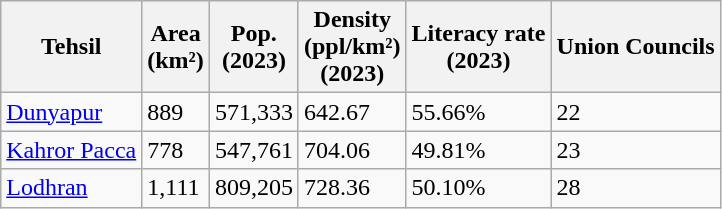<table class="wikitable sortable static-row-numbers static-row-header-hash">
<tr>
<th>Tehsil</th>
<th>Area<br>(km²)</th>
<th>Pop.<br>(2023)</th>
<th>Density<br>(ppl/km²)<br>(2023)</th>
<th>Literacy rate<br>(2023)</th>
<th>Union Councils</th>
</tr>
<tr>
<td><a href='#'>Dunyapur</a></td>
<td>889</td>
<td>571,333</td>
<td>642.67</td>
<td>55.66%</td>
<td>22</td>
</tr>
<tr>
<td><a href='#'>Kahror Pacca</a></td>
<td>778</td>
<td>547,761</td>
<td>704.06</td>
<td>49.81%</td>
<td>23</td>
</tr>
<tr>
<td><a href='#'>Lodhran</a></td>
<td>1,111</td>
<td>809,205</td>
<td>728.36</td>
<td>50.10%</td>
<td>28</td>
</tr>
</table>
